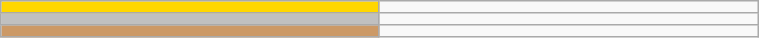<table class="wikitable" style=" text-align:center; font-size:110%;" width="40%">
<tr>
<td bgcolor=gold></td>
<td align="left"></td>
</tr>
<tr>
<td bgcolor=silver></td>
<td align="left"></td>
</tr>
<tr>
<td bgcolor=cc9966></td>
<td align="left"></td>
</tr>
</table>
